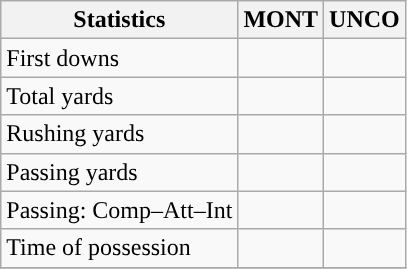<table class="wikitable" style="float: left;">
<tr>
<th>Statistics</th>
<th>MONT</th>
<th>UNCO</th>
</tr>
<tr>
<td>First downs</td>
<td></td>
<td></td>
</tr>
<tr>
<td>Total yards</td>
<td></td>
<td></td>
</tr>
<tr>
<td>Rushing yards</td>
<td></td>
<td></td>
</tr>
<tr>
<td>Passing yards</td>
<td></td>
<td></td>
</tr>
<tr>
<td>Passing: Comp–Att–Int</td>
<td></td>
<td></td>
</tr>
<tr>
<td>Time of possession</td>
<td></td>
<td></td>
</tr>
<tr>
</tr>
</table>
